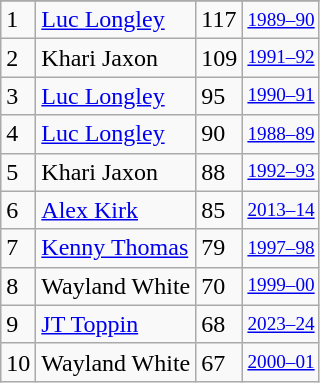<table class="wikitable">
<tr>
</tr>
<tr>
<td>1</td>
<td><a href='#'>Luc Longley</a></td>
<td>117</td>
<td style="font-size:80%;"><a href='#'>1989–90</a></td>
</tr>
<tr>
<td>2</td>
<td>Khari Jaxon</td>
<td>109</td>
<td style="font-size:80%;"><a href='#'>1991–92</a></td>
</tr>
<tr>
<td>3</td>
<td><a href='#'>Luc Longley</a></td>
<td>95</td>
<td style="font-size:80%;"><a href='#'>1990–91</a></td>
</tr>
<tr>
<td>4</td>
<td><a href='#'>Luc Longley</a></td>
<td>90</td>
<td style="font-size:80%;"><a href='#'>1988–89</a></td>
</tr>
<tr>
<td>5</td>
<td>Khari Jaxon</td>
<td>88</td>
<td style="font-size:80%;"><a href='#'>1992–93</a></td>
</tr>
<tr>
<td>6</td>
<td><a href='#'>Alex Kirk</a></td>
<td>85</td>
<td style="font-size:80%;"><a href='#'>2013–14</a></td>
</tr>
<tr>
<td>7</td>
<td><a href='#'>Kenny Thomas</a></td>
<td>79</td>
<td style="font-size:80%;"><a href='#'>1997–98</a></td>
</tr>
<tr>
<td>8</td>
<td>Wayland White</td>
<td>70</td>
<td style="font-size:80%;"><a href='#'>1999–00</a></td>
</tr>
<tr>
<td>9</td>
<td><a href='#'>JT Toppin</a></td>
<td>68</td>
<td style="font-size:80%;"><a href='#'>2023–24</a></td>
</tr>
<tr>
<td>10</td>
<td>Wayland White</td>
<td>67</td>
<td style="font-size:80%;"><a href='#'>2000–01</a></td>
</tr>
</table>
